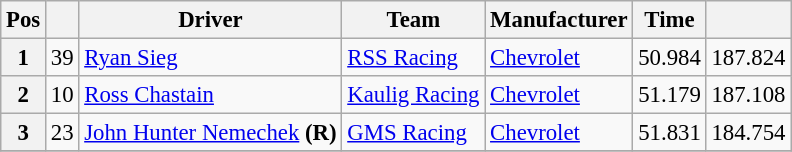<table class="wikitable" style="font-size:95%">
<tr>
<th>Pos</th>
<th></th>
<th>Driver</th>
<th>Team</th>
<th>Manufacturer</th>
<th>Time</th>
<th></th>
</tr>
<tr>
<th>1</th>
<td>39</td>
<td><a href='#'>Ryan Sieg</a></td>
<td><a href='#'>RSS Racing</a></td>
<td><a href='#'>Chevrolet</a></td>
<td>50.984</td>
<td>187.824</td>
</tr>
<tr>
<th>2</th>
<td>10</td>
<td><a href='#'>Ross Chastain</a></td>
<td><a href='#'>Kaulig Racing</a></td>
<td><a href='#'>Chevrolet</a></td>
<td>51.179</td>
<td>187.108</td>
</tr>
<tr>
<th>3</th>
<td>23</td>
<td><a href='#'>John Hunter Nemechek</a> <strong>(R)</strong></td>
<td><a href='#'>GMS Racing</a></td>
<td><a href='#'>Chevrolet</a></td>
<td>51.831</td>
<td>184.754</td>
</tr>
<tr>
</tr>
</table>
